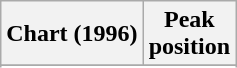<table class="wikitable sortable plainrowheaders">
<tr>
<th scope="col">Chart (1996)</th>
<th scope="col">Peak<br>position</th>
</tr>
<tr>
</tr>
<tr>
</tr>
</table>
